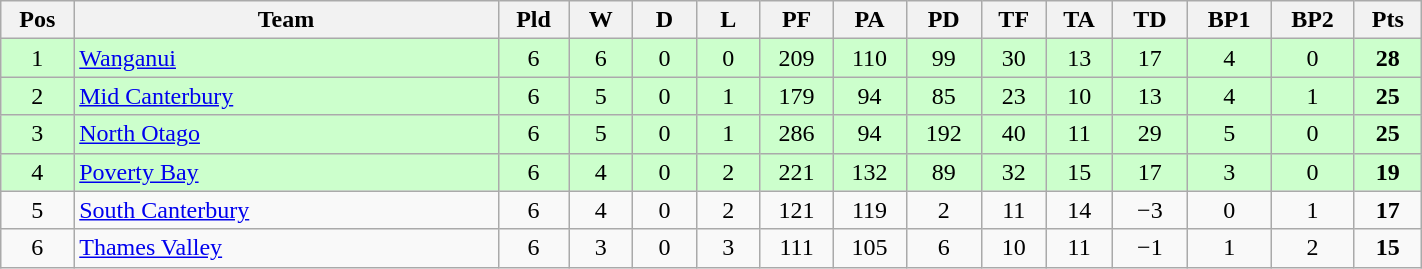<table class="wikitable" style="text-align:center;width:75%">
<tr>
<th style="width:20px" abbr="Position">Pos</th>
<th style="width:175px">Team</th>
<th style="width:20px" abbr="Played">Pld</th>
<th style="width:20px" abbr="Won">W</th>
<th style="width:20px" abbr="Drawn">D</th>
<th style="width:20px" abbr="Lost">L</th>
<th style="width:20px" abbr="Points for">PF</th>
<th style="width:20px" abbr="Points against">PA</th>
<th style="width:25px" abbr="Points difference">PD</th>
<th style="width:20px" abbr="Tries for">TF</th>
<th style="width:20px" abbr="Tries against">TA</th>
<th style="width:25px" abbr="Tries difference">TD</th>
<th style="width:20px" abbr="Bonus Points 1">BP1</th>
<th style="width:20px" abbr="Bonus Points 2">BP2</th>
<th style="width:20px" abbr="Points">Pts</th>
</tr>
<tr style="background:#cfc">
<td>1</td>
<td style="text-align:left"><a href='#'>Wanganui</a></td>
<td>6</td>
<td>6</td>
<td>0</td>
<td>0</td>
<td>209</td>
<td>110</td>
<td>99</td>
<td>30</td>
<td>13</td>
<td>17</td>
<td>4</td>
<td>0</td>
<td><strong>28</strong></td>
</tr>
<tr style="background:#cfc">
<td>2</td>
<td style="text-align:left"><a href='#'>Mid Canterbury</a></td>
<td>6</td>
<td>5</td>
<td>0</td>
<td>1</td>
<td>179</td>
<td>94</td>
<td>85</td>
<td>23</td>
<td>10</td>
<td>13</td>
<td>4</td>
<td>1</td>
<td><strong>25</strong></td>
</tr>
<tr style="background:#cfc">
<td>3</td>
<td style="text-align:left"><a href='#'>North Otago</a></td>
<td>6</td>
<td>5</td>
<td>0</td>
<td>1</td>
<td>286</td>
<td>94</td>
<td>192</td>
<td>40</td>
<td>11</td>
<td>29</td>
<td>5</td>
<td>0</td>
<td><strong>25</strong></td>
</tr>
<tr style="background:#cfc">
<td>4</td>
<td style="text-align:left"><a href='#'>Poverty Bay</a></td>
<td>6</td>
<td>4</td>
<td>0</td>
<td>2</td>
<td>221</td>
<td>132</td>
<td>89</td>
<td>32</td>
<td>15</td>
<td>17</td>
<td>3</td>
<td>0</td>
<td><strong>19</strong></td>
</tr>
<tr>
<td>5</td>
<td style="text-align:left"><a href='#'>South Canterbury</a></td>
<td>6</td>
<td>4</td>
<td>0</td>
<td>2</td>
<td>121</td>
<td>119</td>
<td>2</td>
<td>11</td>
<td>14</td>
<td>−3</td>
<td>0</td>
<td>1</td>
<td><strong>17</strong></td>
</tr>
<tr>
<td>6</td>
<td style="text-align:left"><a href='#'>Thames Valley</a></td>
<td>6</td>
<td>3</td>
<td>0</td>
<td>3</td>
<td>111</td>
<td>105</td>
<td>6</td>
<td>10</td>
<td>11</td>
<td>−1</td>
<td>1</td>
<td>2</td>
<td><strong>15</strong></td>
</tr>
</table>
